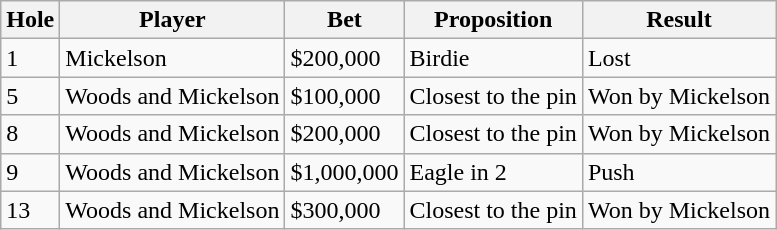<table class="wikitable">
<tr>
<th>Hole</th>
<th>Player</th>
<th>Bet</th>
<th>Proposition</th>
<th>Result</th>
</tr>
<tr>
<td>1</td>
<td>Mickelson</td>
<td>$200,000</td>
<td>Birdie</td>
<td>Lost</td>
</tr>
<tr>
<td>5</td>
<td>Woods and Mickelson</td>
<td>$100,000</td>
<td>Closest to the pin</td>
<td>Won by Mickelson</td>
</tr>
<tr>
<td>8</td>
<td>Woods and Mickelson</td>
<td>$200,000</td>
<td>Closest to the pin</td>
<td>Won by Mickelson</td>
</tr>
<tr>
<td>9</td>
<td>Woods and Mickelson</td>
<td>$1,000,000</td>
<td>Eagle in 2</td>
<td>Push</td>
</tr>
<tr>
<td>13</td>
<td>Woods and Mickelson</td>
<td>$300,000</td>
<td>Closest to the pin</td>
<td>Won by Mickelson</td>
</tr>
</table>
